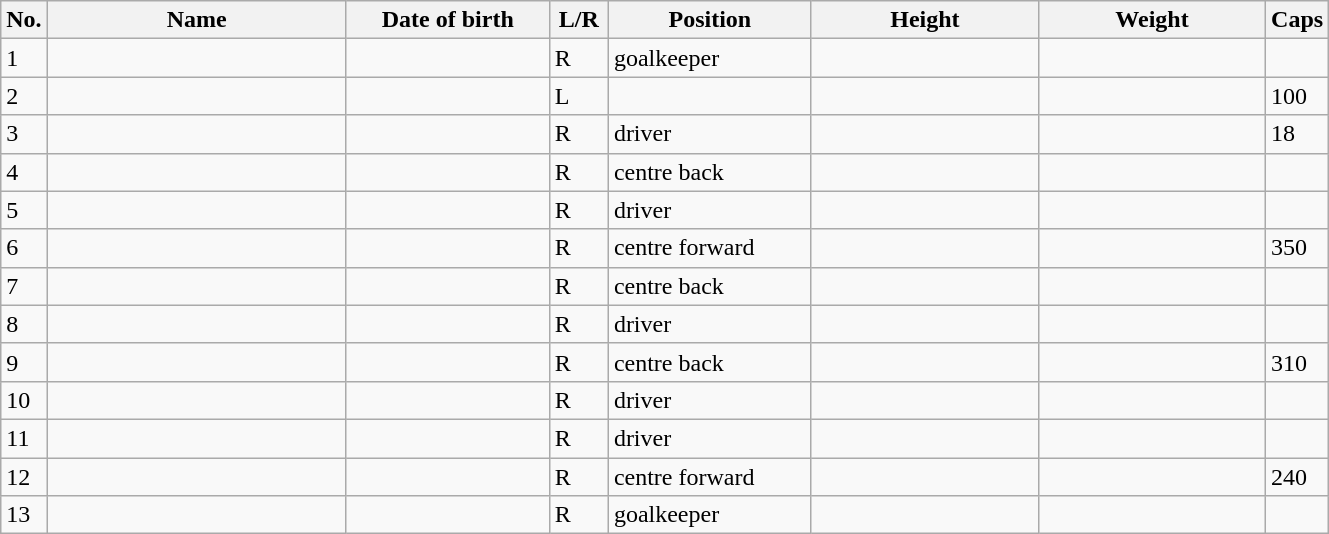<table class=wikitable sortable style=font-size:100%; text-align:center;>
<tr>
<th>No.</th>
<th style=width:12em>Name</th>
<th style=width:8em>Date of birth</th>
<th style=width:2em>L/R</th>
<th style=width:8em>Position</th>
<th style=width:9em>Height</th>
<th style=width:9em>Weight</th>
<th>Caps</th>
</tr>
<tr>
<td>1</td>
<td align=left></td>
<td></td>
<td>R</td>
<td>goalkeeper</td>
<td></td>
<td></td>
<td></td>
</tr>
<tr>
<td>2</td>
<td align=left></td>
<td></td>
<td>L</td>
<td></td>
<td></td>
<td></td>
<td>100</td>
</tr>
<tr>
<td>3</td>
<td align=left></td>
<td></td>
<td>R</td>
<td>driver</td>
<td></td>
<td></td>
<td>18</td>
</tr>
<tr>
<td>4</td>
<td align=left></td>
<td></td>
<td>R</td>
<td>centre back</td>
<td></td>
<td></td>
<td></td>
</tr>
<tr>
<td>5</td>
<td align=left></td>
<td></td>
<td>R</td>
<td>driver</td>
<td></td>
<td></td>
<td></td>
</tr>
<tr>
<td>6</td>
<td align=left></td>
<td></td>
<td>R</td>
<td>centre forward</td>
<td></td>
<td></td>
<td>350</td>
</tr>
<tr>
<td>7</td>
<td align=left></td>
<td></td>
<td>R</td>
<td>centre back</td>
<td></td>
<td></td>
<td></td>
</tr>
<tr>
<td>8</td>
<td align=left></td>
<td></td>
<td>R</td>
<td>driver</td>
<td></td>
<td></td>
<td></td>
</tr>
<tr>
<td>9</td>
<td align=left></td>
<td></td>
<td>R</td>
<td>centre back</td>
<td></td>
<td></td>
<td>310</td>
</tr>
<tr>
<td>10</td>
<td align=left></td>
<td></td>
<td>R</td>
<td>driver</td>
<td></td>
<td></td>
<td></td>
</tr>
<tr>
<td>11</td>
<td align=left></td>
<td></td>
<td>R</td>
<td>driver</td>
<td></td>
<td></td>
<td></td>
</tr>
<tr>
<td>12</td>
<td align=left></td>
<td></td>
<td>R</td>
<td>centre forward</td>
<td></td>
<td></td>
<td>240</td>
</tr>
<tr>
<td>13</td>
<td align=left></td>
<td></td>
<td>R</td>
<td>goalkeeper</td>
<td></td>
<td></td>
<td></td>
</tr>
</table>
